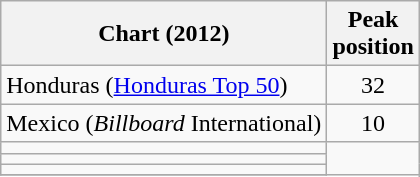<table class="wikitable sortable" border="1">
<tr>
<th>Chart (2012)</th>
<th>Peak<br>position</th>
</tr>
<tr>
<td>Honduras (<a href='#'>Honduras Top 50</a>)</td>
<td align="center">32</td>
</tr>
<tr>
<td>Mexico (<em>Billboard</em> International)</td>
<td style="text-align:center;">10</td>
</tr>
<tr>
<td></td>
</tr>
<tr>
<td></td>
</tr>
<tr>
<td></td>
</tr>
<tr>
</tr>
</table>
